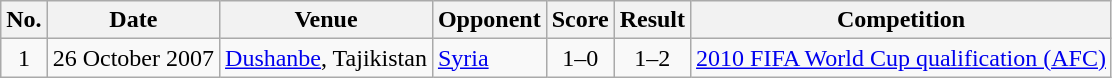<table class="wikitable sortable">
<tr>
<th scope="col">No.</th>
<th scope="col">Date</th>
<th scope="col">Venue</th>
<th scope="col">Opponent</th>
<th scope="col">Score</th>
<th scope="col">Result</th>
<th scope="col">Competition</th>
</tr>
<tr>
<td align="center">1</td>
<td>26 October 2007</td>
<td><a href='#'>Dushanbe</a>, Tajikistan</td>
<td> <a href='#'>Syria</a></td>
<td align="center">1–0</td>
<td align="center">1–2</td>
<td><a href='#'>2010 FIFA World Cup qualification (AFC)</a></td>
</tr>
</table>
